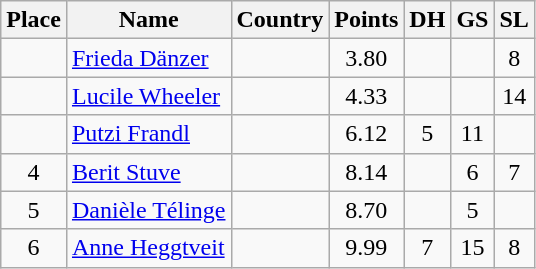<table class="wikitable" style="text-align:center">
<tr>
<th>Place</th>
<th>Name</th>
<th>Country</th>
<th>Points</th>
<th>DH</th>
<th>GS</th>
<th>SL</th>
</tr>
<tr>
<td></td>
<td align=left><a href='#'>Frieda Dänzer</a></td>
<td align=left></td>
<td>3.80</td>
<td></td>
<td></td>
<td>8</td>
</tr>
<tr>
<td></td>
<td align=left><a href='#'>Lucile Wheeler</a></td>
<td align=left></td>
<td>4.33</td>
<td></td>
<td></td>
<td>14</td>
</tr>
<tr>
<td></td>
<td align=left><a href='#'>Putzi Frandl</a></td>
<td align=left></td>
<td>6.12</td>
<td>5</td>
<td>11</td>
<td></td>
</tr>
<tr>
<td>4</td>
<td align=left><a href='#'>Berit Stuve</a></td>
<td align=left></td>
<td>8.14</td>
<td></td>
<td>6</td>
<td>7</td>
</tr>
<tr>
<td>5</td>
<td align=left><a href='#'>Danièle Télinge</a></td>
<td align=left></td>
<td>8.70</td>
<td></td>
<td>5</td>
<td></td>
</tr>
<tr>
<td>6</td>
<td align=left><a href='#'>Anne Heggtveit</a></td>
<td align=left></td>
<td>9.99</td>
<td>7</td>
<td>15</td>
<td>8</td>
</tr>
</table>
